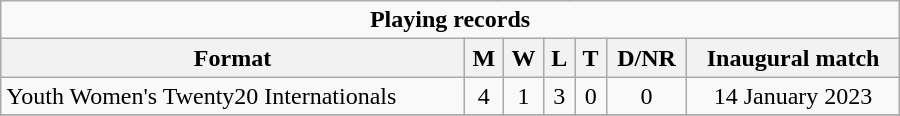<table class="wikitable" style="text-align: center; width: 600px">
<tr>
<td colspan=7 align="center"><strong>Playing records</strong></td>
</tr>
<tr>
<th>Format</th>
<th>M</th>
<th>W</th>
<th>L</th>
<th>T</th>
<th>D/NR</th>
<th>Inaugural match</th>
</tr>
<tr>
<td align="left">Youth Women's Twenty20 Internationals</td>
<td>4</td>
<td>1</td>
<td>3</td>
<td>0</td>
<td>0</td>
<td>14 January 2023</td>
</tr>
<tr>
</tr>
</table>
